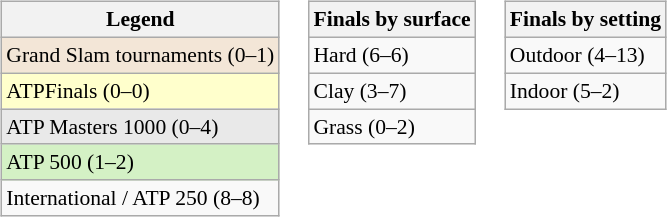<table>
<tr valign="top">
<td><br><table class=wikitable style="font-size:90%">
<tr>
<th>Legend</th>
</tr>
<tr style="background:#f3e6d7;">
<td>Grand Slam tournaments (0–1)</td>
</tr>
<tr style="background:#ffffcc;">
<td>ATPFinals (0–0)</td>
</tr>
<tr style="background:#e9e9e9;">
<td>ATP Masters 1000 (0–4)</td>
</tr>
<tr style="background:#d4f1c5;">
<td>ATP 500 (1–2)</td>
</tr>
<tr>
<td>International / ATP 250 (8–8)</td>
</tr>
</table>
</td>
<td><br><table class=wikitable style="font-size:90%">
<tr>
<th>Finals by surface</th>
</tr>
<tr>
<td>Hard (6–6)</td>
</tr>
<tr>
<td>Clay (3–7)</td>
</tr>
<tr>
<td>Grass (0–2)</td>
</tr>
</table>
</td>
<td><br><table class=wikitable style="font-size:90%">
<tr>
<th>Finals by setting</th>
</tr>
<tr>
<td>Outdoor (4–13)</td>
</tr>
<tr>
<td>Indoor (5–2)</td>
</tr>
</table>
</td>
</tr>
</table>
